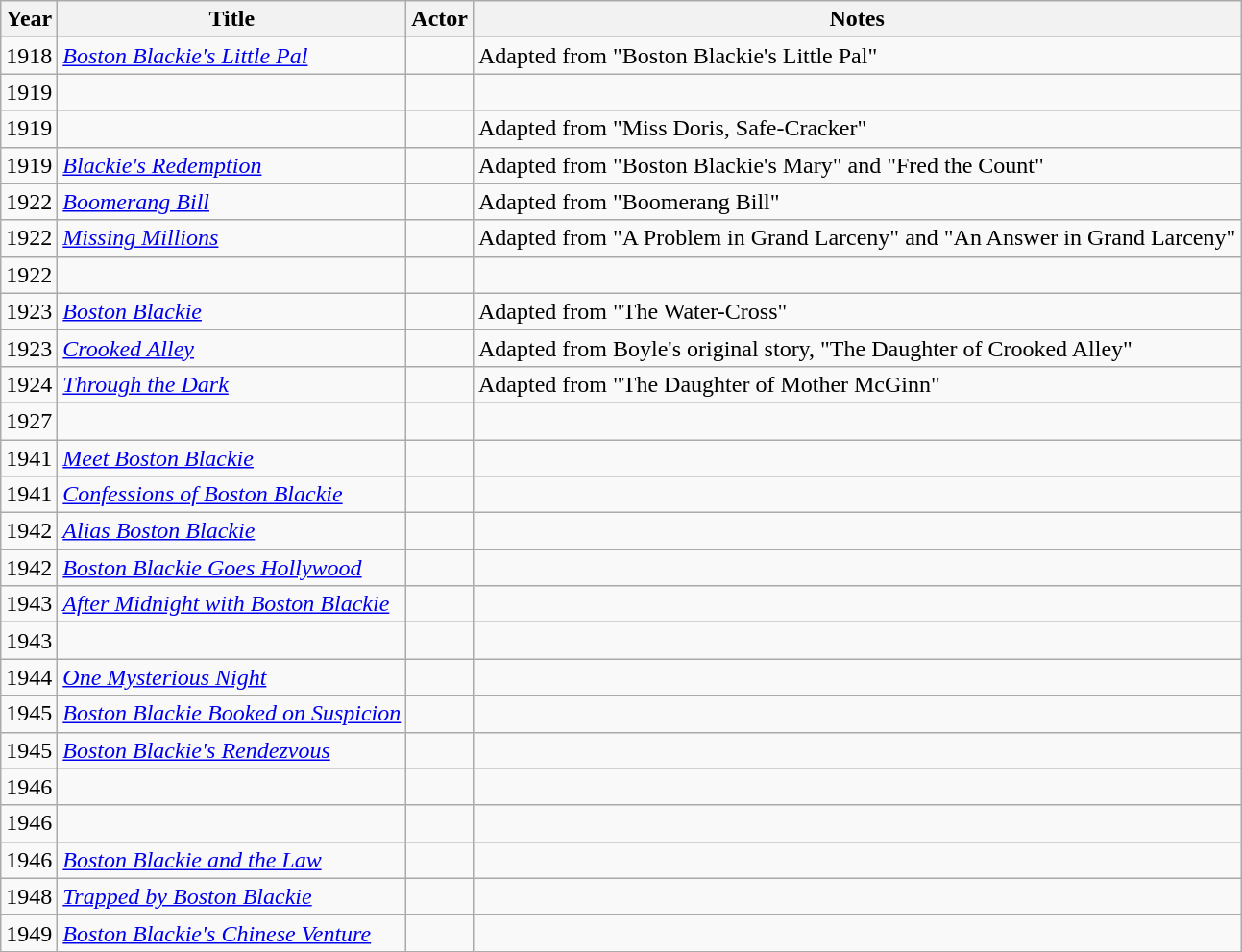<table class="wikitable sortable">
<tr>
<th>Year</th>
<th>Title</th>
<th>Actor</th>
<th class="unsortable">Notes</th>
</tr>
<tr>
<td>1918</td>
<td><em><a href='#'>Boston Blackie's Little Pal</a></em></td>
<td></td>
<td>Adapted from "Boston Blackie's Little Pal"</td>
</tr>
<tr>
<td>1919</td>
<td><em></em></td>
<td></td>
<td></td>
</tr>
<tr>
<td>1919</td>
<td><em></em></td>
<td></td>
<td>Adapted from "Miss Doris, Safe-Cracker"</td>
</tr>
<tr>
<td>1919</td>
<td><em><a href='#'>Blackie's Redemption</a></em></td>
<td></td>
<td>Adapted from "Boston Blackie's Mary" and "Fred the Count"</td>
</tr>
<tr>
<td>1922</td>
<td><em><a href='#'>Boomerang Bill</a></em></td>
<td></td>
<td>Adapted from "Boomerang Bill"</td>
</tr>
<tr>
<td>1922</td>
<td><em><a href='#'>Missing Millions</a></em></td>
<td></td>
<td>Adapted from "A Problem in Grand Larceny" and "An Answer in Grand Larceny"</td>
</tr>
<tr>
<td>1922</td>
<td><em></em></td>
<td></td>
<td></td>
</tr>
<tr>
<td>1923</td>
<td><em><a href='#'>Boston Blackie</a></em></td>
<td></td>
<td>Adapted from "The Water-Cross"</td>
</tr>
<tr>
<td>1923</td>
<td><em><a href='#'>Crooked Alley</a></em></td>
<td></td>
<td>Adapted from Boyle's original story, "The Daughter of Crooked Alley"</td>
</tr>
<tr>
<td>1924</td>
<td><em><a href='#'>Through the Dark</a></em></td>
<td></td>
<td>Adapted from "The Daughter of Mother McGinn"</td>
</tr>
<tr>
<td>1927</td>
<td><em></em></td>
<td></td>
<td></td>
</tr>
<tr>
<td>1941</td>
<td><em><a href='#'>Meet Boston Blackie</a></em></td>
<td></td>
<td></td>
</tr>
<tr>
<td>1941</td>
<td><em><a href='#'>Confessions of Boston Blackie</a></em></td>
<td></td>
<td></td>
</tr>
<tr>
<td>1942</td>
<td><em><a href='#'>Alias Boston Blackie</a></em></td>
<td></td>
<td></td>
</tr>
<tr>
<td>1942</td>
<td><em><a href='#'>Boston Blackie Goes Hollywood</a></em></td>
<td></td>
<td></td>
</tr>
<tr>
<td>1943</td>
<td><em><a href='#'>After Midnight with Boston Blackie</a></em></td>
<td></td>
<td></td>
</tr>
<tr>
<td>1943</td>
<td><em></em></td>
<td></td>
<td></td>
</tr>
<tr>
<td>1944</td>
<td><em><a href='#'>One Mysterious Night</a></em></td>
<td></td>
<td></td>
</tr>
<tr>
<td>1945</td>
<td><em><a href='#'>Boston Blackie Booked on Suspicion</a></em></td>
<td></td>
<td></td>
</tr>
<tr>
<td>1945</td>
<td><em><a href='#'>Boston Blackie's Rendezvous</a></em></td>
<td></td>
<td></td>
</tr>
<tr>
<td>1946</td>
<td><em></em></td>
<td></td>
<td></td>
</tr>
<tr>
<td>1946</td>
<td><em></em></td>
<td></td>
<td></td>
</tr>
<tr>
<td>1946</td>
<td><em><a href='#'>Boston Blackie and the Law</a></em></td>
<td></td>
<td></td>
</tr>
<tr>
<td>1948</td>
<td><em><a href='#'>Trapped by Boston Blackie</a></em></td>
<td></td>
<td></td>
</tr>
<tr>
<td>1949</td>
<td><em><a href='#'>Boston Blackie's Chinese Venture</a></em></td>
<td></td>
<td></td>
</tr>
</table>
